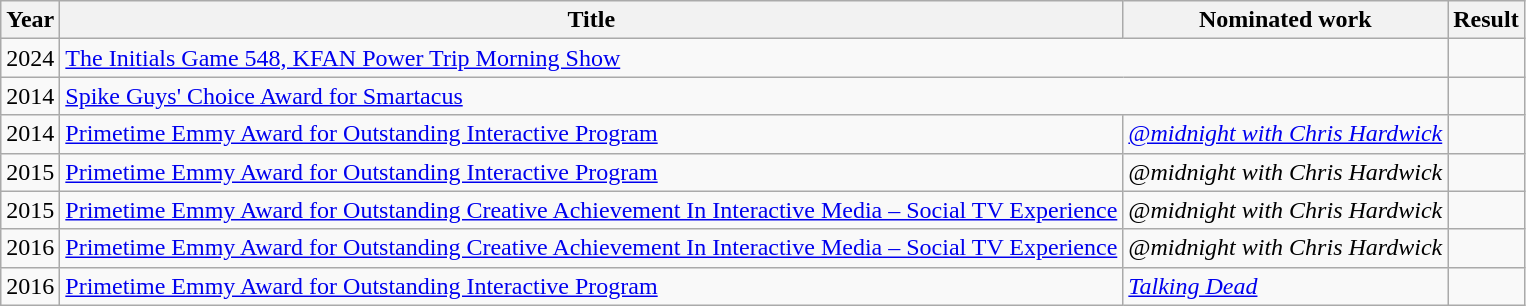<table class= "wikitable sortable">
<tr>
<th>Year</th>
<th>Title</th>
<th>Nominated work</th>
<th>Result</th>
</tr>
<tr>
<td>2024</td>
<td colspan=2><a href='#'>The Initials Game 548, KFAN Power Trip Morning Show</a></td>
<td></td>
</tr>
<tr>
<td>2014</td>
<td colspan=2><a href='#'>Spike Guys' Choice Award for Smartacus</a></td>
<td></td>
</tr>
<tr>
<td>2014</td>
<td><a href='#'>Primetime Emmy Award for Outstanding Interactive Program</a></td>
<td><em><a href='#'>@midnight with Chris Hardwick</a></em></td>
<td></td>
</tr>
<tr>
<td>2015</td>
<td><a href='#'>Primetime Emmy Award for Outstanding Interactive Program</a></td>
<td><em>@midnight with Chris Hardwick</em></td>
<td></td>
</tr>
<tr>
<td>2015</td>
<td><a href='#'>Primetime Emmy Award for Outstanding Creative Achievement In Interactive Media – Social TV Experience</a></td>
<td><em>@midnight with Chris Hardwick</em></td>
<td></td>
</tr>
<tr>
<td>2016</td>
<td><a href='#'>Primetime Emmy Award for Outstanding Creative Achievement In Interactive Media – Social TV Experience</a></td>
<td><em>@midnight with Chris Hardwick</em></td>
<td></td>
</tr>
<tr>
<td>2016</td>
<td><a href='#'>Primetime Emmy Award for Outstanding Interactive Program</a></td>
<td><em><a href='#'>Talking Dead</a></em></td>
<td></td>
</tr>
</table>
